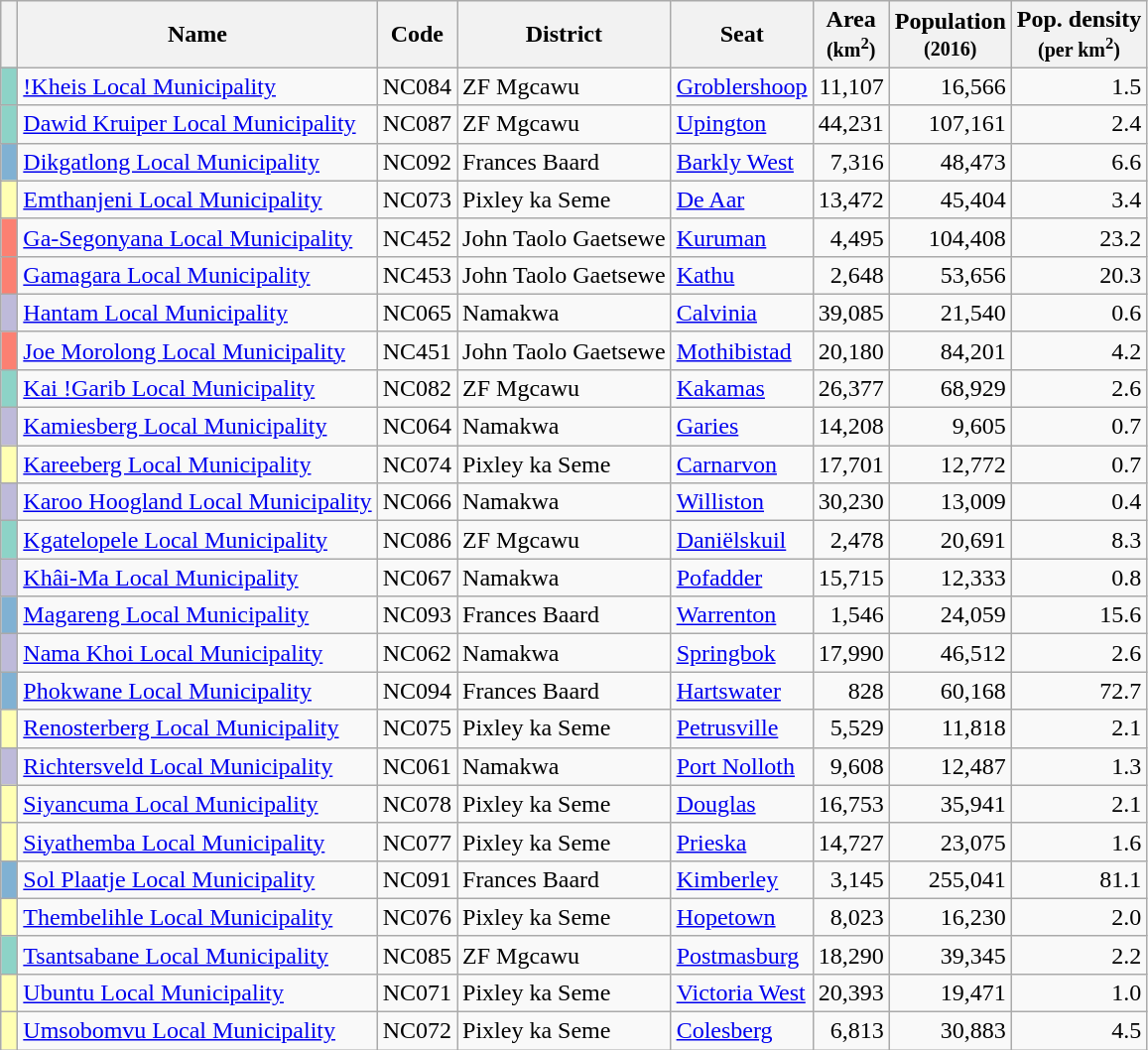<table class="wikitable sortable">
<tr>
<th class="unsortable"> </th>
<th>Name</th>
<th>Code</th>
<th>District</th>
<th>Seat</th>
<th>Area<br><small>(km<sup>2</sup>)</small></th>
<th>Population<br><small>(2016)</small></th>
<th>Pop. density<br><small>(per km<sup>2</sup>)</small></th>
</tr>
<tr>
<td style="text-align:center;background-color:#8DD3C7"></td>
<td><a href='#'>!Kheis Local Municipality</a></td>
<td>NC084</td>
<td>ZF Mgcawu</td>
<td><a href='#'>Groblershoop</a></td>
<td style="text-align:right">11,107</td>
<td style="text-align:right">16,566</td>
<td style="text-align:right">1.5</td>
</tr>
<tr>
<td style="text-align:center;background-color:#8DD3C7"></td>
<td><a href='#'>Dawid Kruiper Local Municipality</a></td>
<td>NC087</td>
<td>ZF Mgcawu</td>
<td><a href='#'>Upington</a></td>
<td style="text-align:right">44,231</td>
<td style="text-align:right">107,161</td>
<td style="text-align:right">2.4</td>
</tr>
<tr>
<td style="text-align:center;background-color:#80B1D3"></td>
<td><a href='#'>Dikgatlong Local Municipality</a></td>
<td>NC092</td>
<td>Frances Baard</td>
<td><a href='#'>Barkly West</a></td>
<td style="text-align:right">7,316</td>
<td style="text-align:right">48,473</td>
<td style="text-align:right">6.6</td>
</tr>
<tr>
<td style="text-align:center;background-color:#FFFFB3"></td>
<td><a href='#'>Emthanjeni Local Municipality</a></td>
<td>NC073</td>
<td>Pixley ka Seme</td>
<td><a href='#'>De Aar</a></td>
<td style="text-align:right">13,472</td>
<td style="text-align:right">45,404</td>
<td style="text-align:right">3.4</td>
</tr>
<tr>
<td style="text-align:center;background-color:#FB8072"></td>
<td><a href='#'>Ga-Segonyana Local Municipality</a></td>
<td>NC452</td>
<td>John Taolo Gaetsewe</td>
<td><a href='#'>Kuruman</a></td>
<td style="text-align:right">4,495</td>
<td style="text-align:right">104,408</td>
<td style="text-align:right">23.2</td>
</tr>
<tr>
<td style="text-align:center;background-color:#FB8072"></td>
<td><a href='#'>Gamagara Local Municipality</a></td>
<td>NC453</td>
<td>John Taolo Gaetsewe</td>
<td><a href='#'>Kathu</a></td>
<td style="text-align:right">2,648</td>
<td style="text-align:right">53,656</td>
<td style="text-align:right">20.3</td>
</tr>
<tr>
<td style="text-align:center;background-color:#BEBADA"></td>
<td><a href='#'>Hantam Local Municipality</a></td>
<td>NC065</td>
<td>Namakwa</td>
<td><a href='#'>Calvinia</a></td>
<td style="text-align:right">39,085</td>
<td style="text-align:right">21,540</td>
<td style="text-align:right">0.6</td>
</tr>
<tr>
<td style="text-align:center;background-color:#FB8072"></td>
<td><a href='#'>Joe Morolong Local Municipality</a></td>
<td>NC451</td>
<td>John Taolo Gaetsewe</td>
<td><a href='#'>Mothibistad</a></td>
<td style="text-align:right">20,180</td>
<td style="text-align:right">84,201</td>
<td style="text-align:right">4.2</td>
</tr>
<tr>
<td style="text-align:center;background-color:#8DD3C7"></td>
<td><a href='#'>Kai !Garib Local Municipality</a></td>
<td>NC082</td>
<td>ZF Mgcawu</td>
<td><a href='#'>Kakamas</a></td>
<td style="text-align:right">26,377</td>
<td style="text-align:right">68,929</td>
<td style="text-align:right">2.6</td>
</tr>
<tr>
<td style="text-align:center;background-color:#BEBADA"></td>
<td><a href='#'>Kamiesberg Local Municipality</a></td>
<td>NC064</td>
<td>Namakwa</td>
<td><a href='#'>Garies</a></td>
<td style="text-align:right">14,208</td>
<td style="text-align:right">9,605</td>
<td style="text-align:right">0.7</td>
</tr>
<tr>
<td style="text-align:center;background-color:#FFFFB3"></td>
<td><a href='#'>Kareeberg Local Municipality</a></td>
<td>NC074</td>
<td>Pixley ka Seme</td>
<td><a href='#'>Carnarvon</a></td>
<td style="text-align:right">17,701</td>
<td style="text-align:right">12,772</td>
<td style="text-align:right">0.7</td>
</tr>
<tr>
<td style="text-align:center;background-color:#BEBADA"></td>
<td><a href='#'>Karoo Hoogland Local Municipality</a></td>
<td>NC066</td>
<td>Namakwa</td>
<td><a href='#'>Williston</a></td>
<td style="text-align:right">30,230</td>
<td style="text-align:right">13,009</td>
<td style="text-align:right">0.4</td>
</tr>
<tr>
<td style="text-align:center;background-color:#8DD3C7"></td>
<td><a href='#'>Kgatelopele Local Municipality</a></td>
<td>NC086</td>
<td>ZF Mgcawu</td>
<td><a href='#'>Daniëlskuil</a></td>
<td style="text-align:right">2,478</td>
<td style="text-align:right">20,691</td>
<td style="text-align:right">8.3</td>
</tr>
<tr>
<td style="text-align:center;background-color:#BEBADA"></td>
<td><a href='#'>Khâi-Ma Local Municipality</a></td>
<td>NC067</td>
<td>Namakwa</td>
<td><a href='#'>Pofadder</a></td>
<td style="text-align:right">15,715</td>
<td style="text-align:right">12,333</td>
<td style="text-align:right">0.8</td>
</tr>
<tr>
<td style="text-align:center;background-color:#80B1D3"></td>
<td><a href='#'>Magareng Local Municipality</a></td>
<td>NC093</td>
<td>Frances Baard</td>
<td><a href='#'>Warrenton</a></td>
<td style="text-align:right">1,546</td>
<td style="text-align:right">24,059</td>
<td style="text-align:right">15.6</td>
</tr>
<tr>
<td style="text-align:center;background-color:#BEBADA"></td>
<td><a href='#'>Nama Khoi Local Municipality</a></td>
<td>NC062</td>
<td>Namakwa</td>
<td><a href='#'>Springbok</a></td>
<td style="text-align:right">17,990</td>
<td style="text-align:right">46,512</td>
<td style="text-align:right">2.6</td>
</tr>
<tr>
<td style="text-align:center;background-color:#80B1D3"></td>
<td><a href='#'>Phokwane Local Municipality</a></td>
<td>NC094</td>
<td>Frances Baard</td>
<td><a href='#'>Hartswater</a></td>
<td style="text-align:right">828</td>
<td style="text-align:right">60,168</td>
<td style="text-align:right">72.7</td>
</tr>
<tr>
<td style="text-align:center;background-color:#FFFFB3"></td>
<td><a href='#'>Renosterberg Local Municipality</a></td>
<td>NC075</td>
<td>Pixley ka Seme</td>
<td><a href='#'>Petrusville</a></td>
<td style="text-align:right">5,529</td>
<td style="text-align:right">11,818</td>
<td style="text-align:right">2.1</td>
</tr>
<tr>
<td style="text-align:center;background-color:#BEBADA"></td>
<td><a href='#'>Richtersveld Local Municipality</a></td>
<td>NC061</td>
<td>Namakwa</td>
<td><a href='#'>Port Nolloth</a></td>
<td style="text-align:right">9,608</td>
<td style="text-align:right">12,487</td>
<td style="text-align:right">1.3</td>
</tr>
<tr>
<td style="text-align:center;background-color:#FFFFB3"></td>
<td><a href='#'>Siyancuma Local Municipality</a></td>
<td>NC078</td>
<td>Pixley ka Seme</td>
<td><a href='#'>Douglas</a></td>
<td style="text-align:right">16,753</td>
<td style="text-align:right">35,941</td>
<td style="text-align:right">2.1</td>
</tr>
<tr>
<td style="text-align:center;background-color:#FFFFB3"></td>
<td><a href='#'>Siyathemba Local Municipality</a></td>
<td>NC077</td>
<td>Pixley ka Seme</td>
<td><a href='#'>Prieska</a></td>
<td style="text-align:right">14,727</td>
<td style="text-align:right">23,075</td>
<td style="text-align:right">1.6</td>
</tr>
<tr>
<td style="text-align:center;background-color:#80B1D3"></td>
<td><a href='#'>Sol Plaatje Local Municipality</a></td>
<td>NC091</td>
<td>Frances Baard</td>
<td><a href='#'>Kimberley</a></td>
<td style="text-align:right">3,145</td>
<td style="text-align:right">255,041</td>
<td style="text-align:right">81.1</td>
</tr>
<tr>
<td style="text-align:center;background-color:#FFFFB3"></td>
<td><a href='#'>Thembelihle Local Municipality</a></td>
<td>NC076</td>
<td>Pixley ka Seme</td>
<td><a href='#'>Hopetown</a></td>
<td style="text-align:right">8,023</td>
<td style="text-align:right">16,230</td>
<td style="text-align:right">2.0</td>
</tr>
<tr>
<td style="text-align:center;background-color:#8DD3C7"></td>
<td><a href='#'>Tsantsabane Local Municipality</a></td>
<td>NC085</td>
<td>ZF Mgcawu</td>
<td><a href='#'>Postmasburg</a></td>
<td style="text-align:right">18,290</td>
<td style="text-align:right">39,345</td>
<td style="text-align:right">2.2</td>
</tr>
<tr>
<td style="text-align:center;background-color:#FFFFB3"></td>
<td><a href='#'>Ubuntu Local Municipality</a></td>
<td>NC071</td>
<td>Pixley ka Seme</td>
<td><a href='#'>Victoria West</a></td>
<td style="text-align:right">20,393</td>
<td style="text-align:right">19,471</td>
<td style="text-align:right">1.0</td>
</tr>
<tr>
<td style="text-align:center;background-color:#FFFFB3"></td>
<td><a href='#'>Umsobomvu Local Municipality</a></td>
<td>NC072</td>
<td>Pixley ka Seme</td>
<td><a href='#'>Colesberg</a></td>
<td style="text-align:right">6,813</td>
<td style="text-align:right">30,883</td>
<td style="text-align:right">4.5</td>
</tr>
</table>
